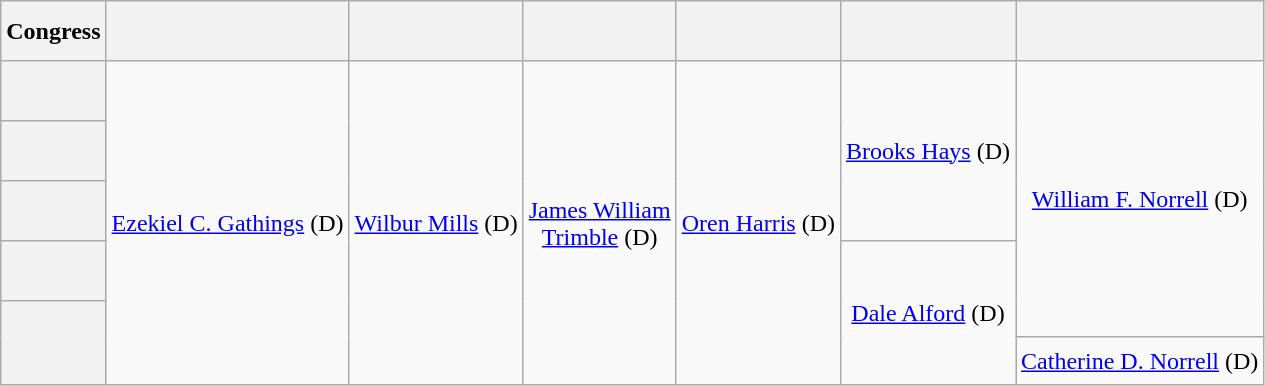<table class=wikitable style="text-align:center">
<tr style="height:2.5em">
<th scope="col">Congress</th>
<th scope="col"></th>
<th scope="col"></th>
<th scope="col"></th>
<th scope="col"></th>
<th scope="col"></th>
<th scope="col"></th>
</tr>
<tr style="height:2.5em">
<th scope="row"> </th>
<td rowspan=6 ><a href='#'>Ezekiel C. Gathings</a> (D)</td>
<td rowspan=6 ><a href='#'>Wilbur Mills</a> (D)</td>
<td rowspan=6 ><a href='#'>James William<br>Trimble</a> (D)</td>
<td rowspan=6 ><a href='#'>Oren Harris</a> (D)</td>
<td rowspan=3 ><a href='#'>Brooks Hays</a> (D)</td>
<td rowspan=5 ><a href='#'>William F. Norrell</a> (D)</td>
</tr>
<tr style="height:2.5em">
<th scope="row"> </th>
</tr>
<tr style="height:2.5em">
<th scope="row"> </th>
</tr>
<tr style="height:2.5em">
<th scope="row"> </th>
<td rowspan=3 ><a href='#'>Dale Alford</a> (D)</td>
</tr>
<tr style="height:1.5em">
<th scope="row" rowspan=2> </th>
</tr>
<tr style="height:2em">
<td><a href='#'>Catherine D. Norrell</a> (D)</td>
</tr>
</table>
